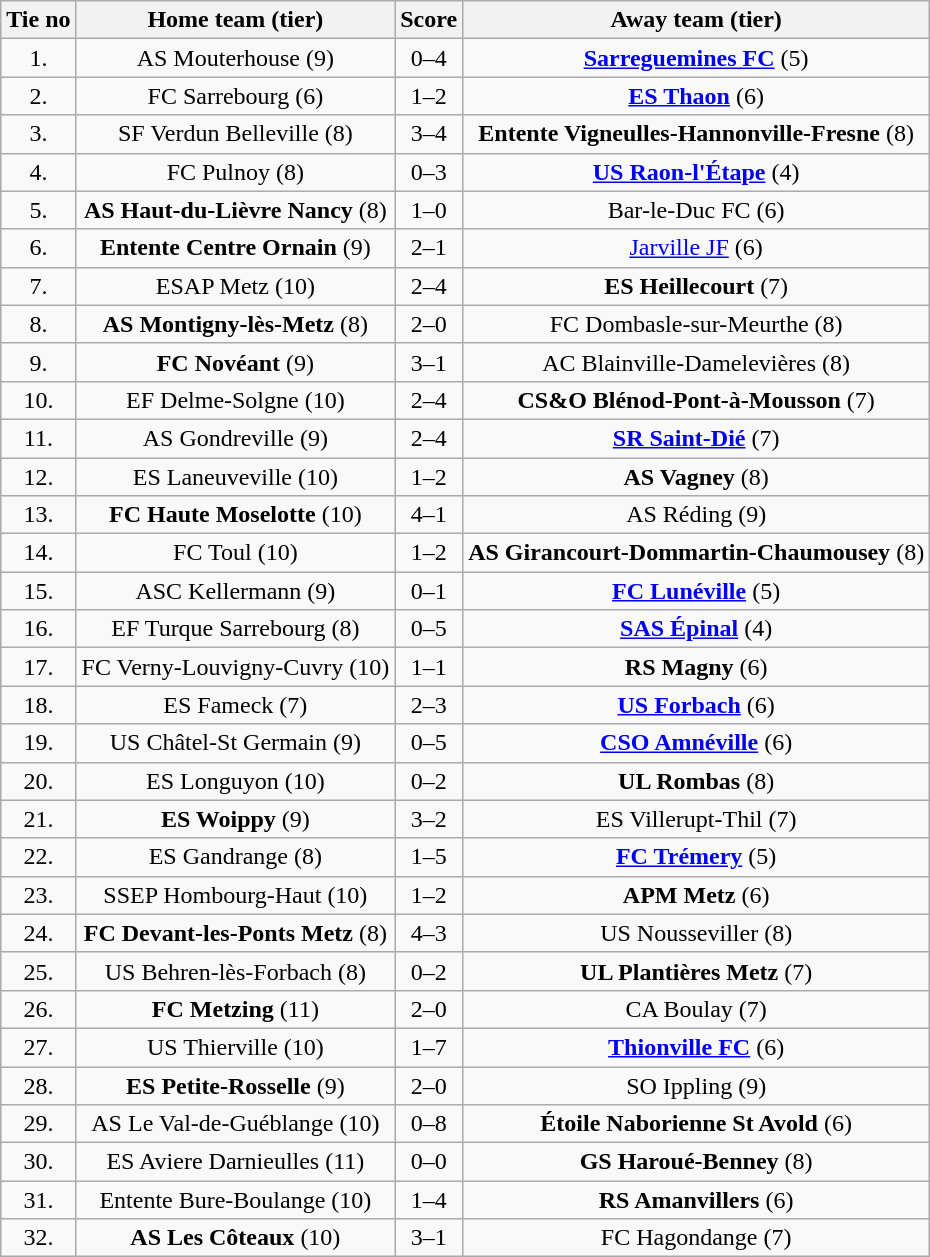<table class="wikitable" style="text-align: center">
<tr>
<th>Tie no</th>
<th>Home team (tier)</th>
<th>Score</th>
<th>Away team (tier)</th>
</tr>
<tr>
<td>1.</td>
<td>AS Mouterhouse (9)</td>
<td>0–4</td>
<td><strong><a href='#'>Sarreguemines FC</a></strong> (5)</td>
</tr>
<tr>
<td>2.</td>
<td>FC Sarrebourg (6)</td>
<td>1–2</td>
<td><strong><a href='#'>ES Thaon</a></strong> (6)</td>
</tr>
<tr>
<td>3.</td>
<td>SF Verdun Belleville (8)</td>
<td>3–4</td>
<td><strong>Entente Vigneulles-Hannonville-Fresne</strong> (8)</td>
</tr>
<tr>
<td>4.</td>
<td>FC Pulnoy (8)</td>
<td>0–3</td>
<td><strong><a href='#'>US Raon-l'Étape</a></strong> (4)</td>
</tr>
<tr>
<td>5.</td>
<td><strong>AS Haut-du-Lièvre Nancy</strong> (8)</td>
<td>1–0</td>
<td>Bar-le-Duc FC (6)</td>
</tr>
<tr>
<td>6.</td>
<td><strong>Entente Centre Ornain</strong> (9)</td>
<td>2–1</td>
<td><a href='#'>Jarville JF</a> (6)</td>
</tr>
<tr>
<td>7.</td>
<td>ESAP Metz (10)</td>
<td>2–4 </td>
<td><strong>ES Heillecourt</strong> (7)</td>
</tr>
<tr>
<td>8.</td>
<td><strong>AS Montigny-lès-Metz</strong> (8)</td>
<td>2–0</td>
<td>FC Dombasle-sur-Meurthe (8)</td>
</tr>
<tr>
<td>9.</td>
<td><strong>FC Novéant</strong> (9)</td>
<td>3–1</td>
<td>AC Blainville-Damelevières (8)</td>
</tr>
<tr>
<td>10.</td>
<td>EF Delme-Solgne (10)</td>
<td>2–4 </td>
<td><strong>CS&O Blénod-Pont-à-Mousson</strong> (7)</td>
</tr>
<tr>
<td>11.</td>
<td>AS Gondreville (9)</td>
<td>2–4</td>
<td><strong><a href='#'>SR Saint-Dié</a></strong> (7)</td>
</tr>
<tr>
<td>12.</td>
<td>ES Laneuveville (10)</td>
<td>1–2</td>
<td><strong>AS Vagney</strong> (8)</td>
</tr>
<tr>
<td>13.</td>
<td><strong>FC Haute Moselotte</strong> (10)</td>
<td>4–1</td>
<td>AS Réding (9)</td>
</tr>
<tr>
<td>14.</td>
<td>FC Toul (10)</td>
<td>1–2</td>
<td><strong>AS Girancourt-Dommartin-Chaumousey</strong> (8)</td>
</tr>
<tr>
<td>15.</td>
<td>ASC Kellermann (9)</td>
<td>0–1</td>
<td><strong><a href='#'>FC Lunéville</a></strong> (5)</td>
</tr>
<tr>
<td>16.</td>
<td>EF Turque Sarrebourg (8)</td>
<td>0–5</td>
<td><strong><a href='#'>SAS Épinal</a></strong> (4)</td>
</tr>
<tr>
<td>17.</td>
<td>FC Verny-Louvigny-Cuvry (10)</td>
<td>1–1 </td>
<td><strong>RS Magny</strong> (6)</td>
</tr>
<tr>
<td>18.</td>
<td>ES Fameck (7)</td>
<td>2–3</td>
<td><strong><a href='#'>US Forbach</a></strong> (6)</td>
</tr>
<tr>
<td>19.</td>
<td>US Châtel-St Germain (9)</td>
<td>0–5</td>
<td><strong><a href='#'>CSO Amnéville</a></strong> (6)</td>
</tr>
<tr>
<td>20.</td>
<td>ES Longuyon (10)</td>
<td>0–2</td>
<td><strong>UL Rombas</strong> (8)</td>
</tr>
<tr>
<td>21.</td>
<td><strong>ES Woippy</strong> (9)</td>
<td>3–2</td>
<td>ES Villerupt-Thil (7)</td>
</tr>
<tr>
<td>22.</td>
<td>ES Gandrange (8)</td>
<td>1–5</td>
<td><strong><a href='#'>FC Trémery</a></strong> (5)</td>
</tr>
<tr>
<td>23.</td>
<td>SSEP Hombourg-Haut (10)</td>
<td>1–2</td>
<td><strong>APM Metz</strong> (6)</td>
</tr>
<tr>
<td>24.</td>
<td><strong>FC Devant-les-Ponts Metz</strong> (8)</td>
<td>4–3</td>
<td>US Nousseviller (8)</td>
</tr>
<tr>
<td>25.</td>
<td>US Behren-lès-Forbach (8)</td>
<td>0–2</td>
<td><strong>UL Plantières Metz</strong> (7)</td>
</tr>
<tr>
<td>26.</td>
<td><strong>FC Metzing</strong> (11)</td>
<td>2–0</td>
<td>CA Boulay (7)</td>
</tr>
<tr>
<td>27.</td>
<td>US Thierville (10)</td>
<td>1–7</td>
<td><strong><a href='#'>Thionville FC</a></strong> (6)</td>
</tr>
<tr>
<td>28.</td>
<td><strong>ES Petite-Rosselle</strong> (9)</td>
<td>2–0</td>
<td>SO Ippling (9)</td>
</tr>
<tr>
<td>29.</td>
<td>AS Le Val-de-Guéblange (10)</td>
<td>0–8</td>
<td><strong>Étoile Naborienne St Avold</strong> (6)</td>
</tr>
<tr>
<td>30.</td>
<td>ES Aviere Darnieulles (11)</td>
<td>0–0 </td>
<td><strong>GS Haroué-Benney</strong> (8)</td>
</tr>
<tr>
<td>31.</td>
<td>Entente Bure-Boulange (10)</td>
<td>1–4</td>
<td><strong>RS Amanvillers</strong> (6)</td>
</tr>
<tr>
<td>32.</td>
<td><strong>AS Les Côteaux</strong> (10)</td>
<td>3–1</td>
<td>FC Hagondange (7)</td>
</tr>
</table>
